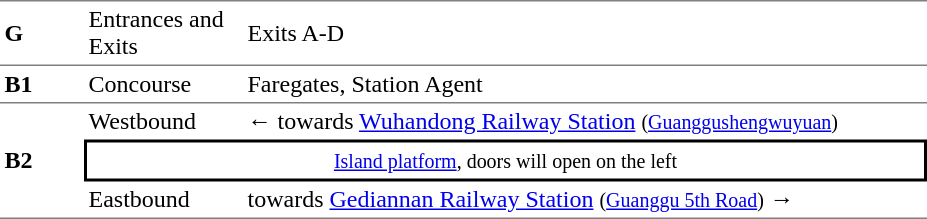<table table border=0 cellspacing=0 cellpadding=3>
<tr>
<td style="border-top:solid 1px gray;border-bottom:solid 0px gray;" width=50><strong>G</strong></td>
<td style="border-top:solid 1px gray;border-bottom:solid 0px gray;" width=100>Entrances and Exits</td>
<td style="border-top:solid 1px gray;border-bottom:solid 0px gray;" width=450>Exits A-D</td>
</tr>
<tr>
<td style="border-top:solid 1px gray;border-bottom:solid 1px gray;" width=50><strong>B1</strong></td>
<td style="border-top:solid 1px gray;border-bottom:solid 1px gray;" width=100>Concourse</td>
<td style="border-top:solid 1px gray;border-bottom:solid 1px gray;" width=450>Faregates, Station Agent</td>
</tr>
<tr>
<td style="border-bottom:solid 1px gray;" rowspan=3><strong>B2</strong></td>
<td>Westbound</td>
<td>←  towards <a href='#'>Wuhandong Railway Station</a> <small>(<a href='#'>Guanggushengwuyuan</a>)</small></td>
</tr>
<tr>
<td style="border-right:solid 2px black;border-left:solid 2px black;border-top:solid 2px black;border-bottom:solid 2px black;text-align:center;" colspan=2><small><a href='#'>Island platform</a>, doors will open on the left</small></td>
</tr>
<tr>
<td style="border-bottom:solid 1px gray;">Eastbound</td>
<td style="border-bottom:solid 1px gray;"> towards <a href='#'>Gediannan Railway Station</a> <small>(<a href='#'>Guanggu 5th Road</a>)</small> →</td>
</tr>
</table>
